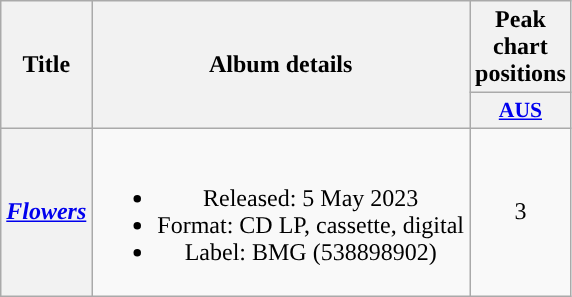<table class="wikitable plainrowheaders" style="text-align:center">
<tr>
<th scope="col" rowspan="2">Title</th>
<th scope="col" rowspan="2">Album details</th>
<th scope="col" colspan="1">Peak chart positions</th>
</tr>
<tr>
<th scope="col" style="width:3em; font-size:90%"><a href='#'>AUS</a><br></th>
</tr>
<tr>
<th scope="row"><em><a href='#'>Flowers</a></em></th>
<td><br><ul><li>Released: 5 May 2023</li><li>Format: CD LP, cassette, digital</li><li>Label: BMG (538898902)</li></ul></td>
<td>3</td>
</tr>
</table>
